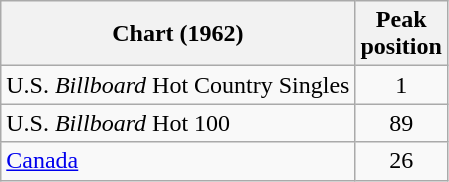<table class="wikitable">
<tr>
<th align="left">Chart (1962)</th>
<th align="center">Peak<br>position</th>
</tr>
<tr>
<td align="left">U.S. <em>Billboard</em> Hot Country Singles</td>
<td align="center">1</td>
</tr>
<tr>
<td align="left">U.S. <em>Billboard</em> Hot 100</td>
<td align="center">89</td>
</tr>
<tr>
<td align="left"><a href='#'>Canada</a></td>
<td align="center">26</td>
</tr>
</table>
